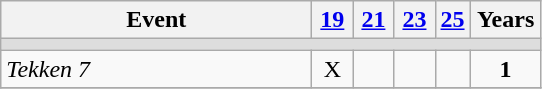<table class="wikitable" style="text-align:center">
<tr>
<th width=200>Event</th>
<th width=20><a href='#'>19</a></th>
<th width=20><a href='#'>21</a></th>
<th width=20><a href='#'>23</a></th>
<th><a href='#'>25</a></th>
<th width="40">Years</th>
</tr>
<tr bgcolor=#DDDDDD>
<td colspan="6"></td>
</tr>
<tr>
<td align=left><em>Tekken 7</em></td>
<td>X</td>
<td></td>
<td></td>
<td></td>
<td><strong>1</strong></td>
</tr>
<tr>
</tr>
</table>
